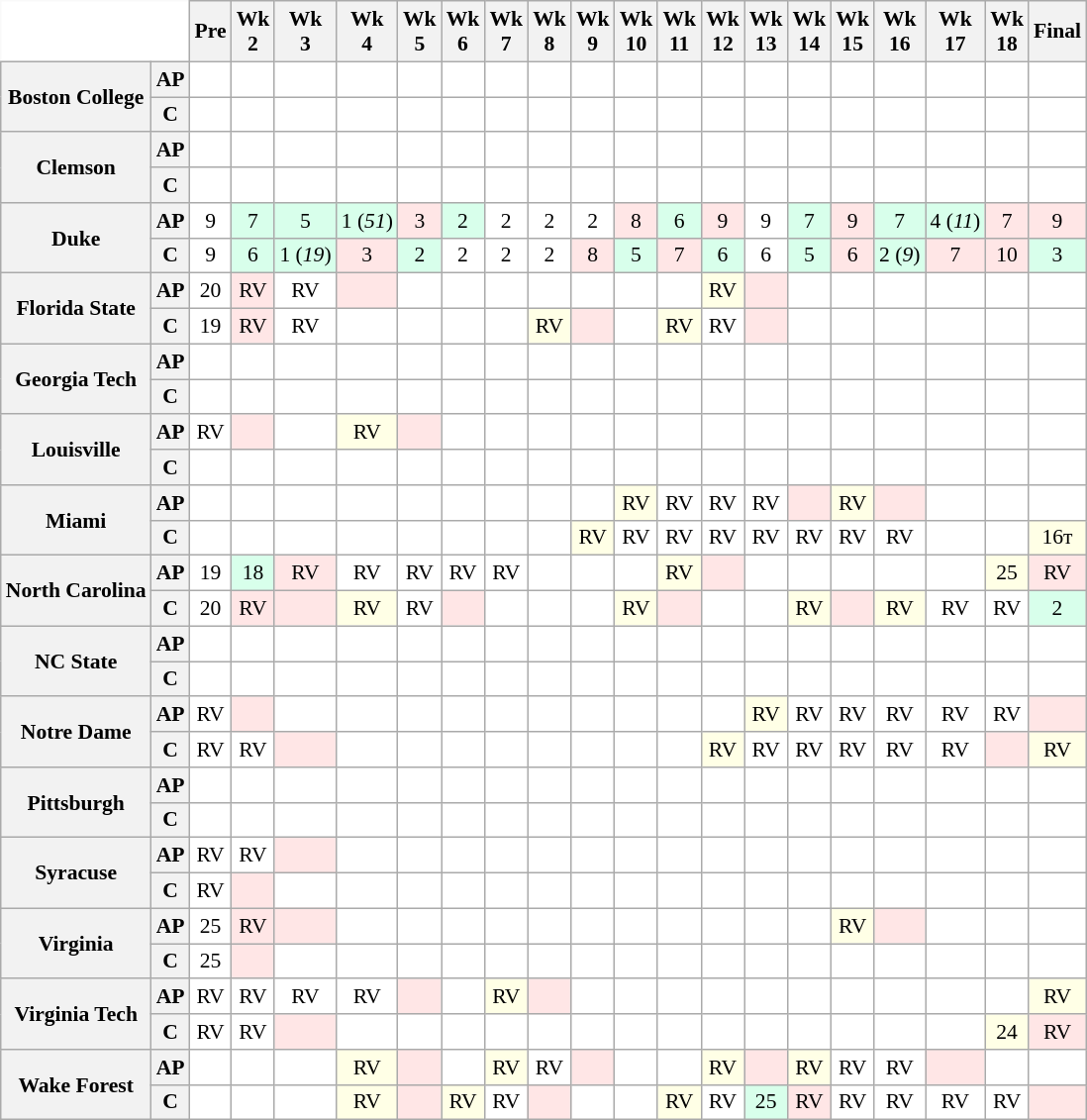<table class="wikitable" style="white-space:nowrap;font-size:90%;">
<tr>
<th colspan=2 style="background:white; border-top-style:hidden; border-left-style:hidden;"> </th>
<th>Pre</th>
<th>Wk<br>2</th>
<th>Wk<br>3</th>
<th>Wk<br>4</th>
<th>Wk<br>5</th>
<th>Wk<br>6</th>
<th>Wk<br>7</th>
<th>Wk<br>8</th>
<th>Wk<br>9</th>
<th>Wk<br>10</th>
<th>Wk<br>11</th>
<th>Wk<br>12</th>
<th>Wk<br>13</th>
<th>Wk<br>14</th>
<th>Wk<br>15</th>
<th>Wk<br>16</th>
<th>Wk<br>17</th>
<th>Wk<br>18</th>
<th>Final</th>
</tr>
<tr style="text-align:center;">
<th rowspan=2 style=>Boston College</th>
<th>AP</th>
<td style="background:#FFF;"></td>
<td style="background:#FFF;"></td>
<td style="background:#FFF;"></td>
<td style="background:#FFF;"></td>
<td style="background:#FFF;"></td>
<td style="background:#FFF;"></td>
<td style="background:#FFF;"></td>
<td style="background:#FFF;"></td>
<td style="background:#FFF;"></td>
<td style="background:#FFF;"></td>
<td style="background:#FFF;"></td>
<td style="background:#FFF;"></td>
<td style="background:#FFF;"></td>
<td style="background:#FFF;"></td>
<td style="background:#FFF;"></td>
<td style="background:#FFF;"></td>
<td style="background:#FFF;"></td>
<td style="background:#FFF;"></td>
<td style="background:#FFF;"></td>
</tr>
<tr style="text-align:center;">
<th>C</th>
<td style="background:#FFF;"></td>
<td style="background:#FFF;"></td>
<td style="background:#FFF;"></td>
<td style="background:#FFF;"></td>
<td style="background:#FFF;"></td>
<td style="background:#FFF;"></td>
<td style="background:#FFF;"></td>
<td style="background:#FFF;"></td>
<td style="background:#FFF;"></td>
<td style="background:#FFF;"></td>
<td style="background:#FFF;"></td>
<td style="background:#FFF;"></td>
<td style="background:#FFF;"></td>
<td style="background:#FFF;"></td>
<td style="background:#FFF;"></td>
<td style="background:#FFF;"></td>
<td style="background:#FFF;"></td>
<td style="background:#FFF;"></td>
<td style="background:#FFF;"></td>
</tr>
<tr style="text-align:center;">
<th rowspan=2 style=>Clemson</th>
<th>AP</th>
<td style="background:#FFF;"></td>
<td style="background:#FFF;"></td>
<td style="background:#FFF;"></td>
<td style="background:#FFF;"></td>
<td style="background:#FFF;"></td>
<td style="background:#FFF;"></td>
<td style="background:#FFF;"></td>
<td style="background:#FFF;"></td>
<td style="background:#FFF;"></td>
<td style="background:#FFF;"></td>
<td style="background:#FFF;"></td>
<td style="background:#FFF;"></td>
<td style="background:#FFF;"></td>
<td style="background:#FFF;"></td>
<td style="background:#FFF;"></td>
<td style="background:#FFF;"></td>
<td style="background:#FFF;"></td>
<td style="background:#FFF;"></td>
<td style="background:#FFF;"></td>
</tr>
<tr style="text-align:center;">
<th>C</th>
<td style="background:#FFF;"></td>
<td style="background:#FFF;"></td>
<td style="background:#FFF;"></td>
<td style="background:#FFF;"></td>
<td style="background:#FFF;"></td>
<td style="background:#FFF;"></td>
<td style="background:#FFF;"></td>
<td style="background:#FFF;"></td>
<td style="background:#FFF;"></td>
<td style="background:#FFF;"></td>
<td style="background:#FFF;"></td>
<td style="background:#FFF;"></td>
<td style="background:#FFF;"></td>
<td style="background:#FFF;"></td>
<td style="background:#FFF;"></td>
<td style="background:#FFF;"></td>
<td style="background:#FFF;"></td>
<td style="background:#FFF;"></td>
<td style="background:#FFF;"></td>
</tr>
<tr style="text-align:center;">
<th rowspan=2 style=>Duke</th>
<th>AP</th>
<td style="background:#FFF;"> 9</td>
<td style="background:#D8FFEB;"> 7</td>
<td style="background:#D8FFEB;"> 5</td>
<td style="background:#D8FFEB;"> 1 (<em>51</em>)</td>
<td style="background:#FFE6E6;"> 3</td>
<td style="background:#D8FFEB;"> 2</td>
<td style="background:#FFF;"> 2</td>
<td style="background:#FFF;"> 2</td>
<td style="background:#FFF;"> 2</td>
<td style="background:#FFE6E6;"> 8</td>
<td style="background:#D8FFEB;"> 6</td>
<td style="background:#FFE6E6;"> 9</td>
<td style="background:#FFF;"> 9</td>
<td style="background:#D8FFEB;"> 7</td>
<td style="background:#FFE6E6;"> 9</td>
<td style="background:#D8FFEB;"> 7</td>
<td style="background:#D8FFEB;"> 4 (<em>11</em>)</td>
<td style="background:#FFE6E6;"> 7</td>
<td style="background:#FFE6E6;"> 9</td>
</tr>
<tr style="text-align:center;">
<th>C</th>
<td style="background:#FFF;"> 9</td>
<td style="background:#D8FFEB;"> 6</td>
<td style="background:#D8FFEB;"> 1 (<em>19</em>)</td>
<td style="background:#FFE6E6;"> 3</td>
<td style="background:#D8FFEB;"> 2</td>
<td style="background:#FFF;"> 2</td>
<td style="background:#FFF;"> 2</td>
<td style="background:#FFF;"> 2</td>
<td style="background:#FFE6E6;"> 8</td>
<td style="background:#D8FFEB;"> 5</td>
<td style="background:#FFE6E6;"> 7</td>
<td style="background:#D8FFEB;"> 6</td>
<td style="background:#FFF;"> 6</td>
<td style="background:#D8FFEB;"> 5</td>
<td style="background:#FFE6E6;"> 6</td>
<td style="background:#D8FFEB;"> 2 (<em>9</em>)</td>
<td style="background:#FFE6E6;"> 7</td>
<td style="background:#FFE6E6;"> 10</td>
<td style="background:#D8FFEB;"> 3</td>
</tr>
<tr style="text-align:center;">
<th rowspan=2 style=>Florida State</th>
<th>AP</th>
<td style="background:#FFF;"> 20</td>
<td style="background:#FFE6E6;"> RV</td>
<td style="background:#FFF;"> RV</td>
<td style="background:#FFE6E6;"></td>
<td style="background:#FFF;"></td>
<td style="background:#FFF;"></td>
<td style="background:#FFF;"></td>
<td style="background:#FFF;"></td>
<td style="background:#FFF;"></td>
<td style="background:#FFF;"></td>
<td style="background:#FFF;"></td>
<td style="background:#FFFFE6;"> RV</td>
<td style="background:#FFE6E6;"></td>
<td style="background:#FFF;"></td>
<td style="background:#FFF;"></td>
<td style="background:#FFF;"></td>
<td style="background:#FFF;"></td>
<td style="background:#FFF;"></td>
<td style="background:#FFF;"></td>
</tr>
<tr style="text-align:center;">
<th>C</th>
<td style="background:#FFF;"> 19</td>
<td style="background:#FFE6E6;"> RV</td>
<td style="background:#FFF;"> RV</td>
<td style="background:#FFF;"></td>
<td style="background:#FFF;"></td>
<td style="background:#FFF;"></td>
<td style="background:#FFF;"></td>
<td style="background:#FFFFE6;"> RV</td>
<td style="background:#FFE6E6;"></td>
<td style="background:#FFF;"></td>
<td style="background:#FFFFE6;"> RV</td>
<td style="background:#FFF;"> RV</td>
<td style="background:#FFE6E6;"></td>
<td style="background:#FFF;"></td>
<td style="background:#FFF;"></td>
<td style="background:#FFF;"></td>
<td style="background:#FFF;"></td>
<td style="background:#FFF;"></td>
<td style="background:#FFF;"></td>
</tr>
<tr style="text-align:center;">
<th rowspan=2 style=>Georgia Tech</th>
<th>AP</th>
<td style="background:#FFF;"></td>
<td style="background:#FFF;"></td>
<td style="background:#FFF;"></td>
<td style="background:#FFF;"></td>
<td style="background:#FFF;"></td>
<td style="background:#FFF;"></td>
<td style="background:#FFF;"></td>
<td style="background:#FFF;"></td>
<td style="background:#FFF;"></td>
<td style="background:#FFF;"></td>
<td style="background:#FFF;"></td>
<td style="background:#FFF;"></td>
<td style="background:#FFF;"></td>
<td style="background:#FFF;"></td>
<td style="background:#FFF;"></td>
<td style="background:#FFF;"></td>
<td style="background:#FFF;"></td>
<td style="background:#FFF;"></td>
<td style="background:#FFF;"></td>
</tr>
<tr style="text-align:center;">
<th>C</th>
<td style="background:#FFF;"></td>
<td style="background:#FFF;"></td>
<td style="background:#FFF;"></td>
<td style="background:#FFF;"></td>
<td style="background:#FFF;"></td>
<td style="background:#FFF;"></td>
<td style="background:#FFF;"></td>
<td style="background:#FFF;"></td>
<td style="background:#FFF;"></td>
<td style="background:#FFF;"></td>
<td style="background:#FFF;"></td>
<td style="background:#FFF;"></td>
<td style="background:#FFF;"></td>
<td style="background:#FFF;"></td>
<td style="background:#FFF;"></td>
<td style="background:#FFF;"></td>
<td style="background:#FFF;"></td>
<td style="background:#FFF;"></td>
<td style="background:#FFF;"></td>
</tr>
<tr style="text-align:center;">
<th rowspan=2 style=>Louisville</th>
<th>AP</th>
<td style="background:#FFF;"> RV</td>
<td style="background:#FFE6E6;"></td>
<td style="background:#FFF;"></td>
<td style="background:#FFFFE6;"> RV</td>
<td style="background:#FFE6E6;"></td>
<td style="background:#FFF;"></td>
<td style="background:#FFF;"></td>
<td style="background:#FFF;"></td>
<td style="background:#FFF;"></td>
<td style="background:#FFF;"></td>
<td style="background:#FFF;"></td>
<td style="background:#FFF;"></td>
<td style="background:#FFF;"></td>
<td style="background:#FFF;"></td>
<td style="background:#FFF;"></td>
<td style="background:#FFF;"></td>
<td style="background:#FFF;"></td>
<td style="background:#FFF;"></td>
<td style="background:#FFF;"></td>
</tr>
<tr style="text-align:center;">
<th>C</th>
<td style="background:#FFF;"></td>
<td style="background:#FFF;"></td>
<td style="background:#FFF;"></td>
<td style="background:#FFF;"></td>
<td style="background:#FFF;"></td>
<td style="background:#FFF;"></td>
<td style="background:#FFF;"></td>
<td style="background:#FFF;"></td>
<td style="background:#FFF;"></td>
<td style="background:#FFF;"></td>
<td style="background:#FFF;"></td>
<td style="background:#FFF;"></td>
<td style="background:#FFF;"></td>
<td style="background:#FFF;"></td>
<td style="background:#FFF;"></td>
<td style="background:#FFF;"></td>
<td style="background:#FFF;"></td>
<td style="background:#FFF;"></td>
<td style="background:#FFF;"></td>
</tr>
<tr style="text-align:center;">
<th rowspan=2 style=>Miami</th>
<th>AP</th>
<td style="background:#FFF;"></td>
<td style="background:#FFF;"></td>
<td style="background:#FFF;"></td>
<td style="background:#FFF;"></td>
<td style="background:#FFF;"></td>
<td style="background:#FFF;"></td>
<td style="background:#FFF;"></td>
<td style="background:#FFF;"></td>
<td style="background:#FFF;"></td>
<td style="background:#FFFFE6;"> RV</td>
<td style="background:#FFF;"> RV</td>
<td style="background:#FFF;"> RV</td>
<td style="background:#FFF;"> RV</td>
<td style="background:#FFE6E6;"></td>
<td style="background:#FFFFE6;"> RV</td>
<td style="background:#FFE6E6;"></td>
<td style="background:#FFF;"></td>
<td style="background:#FFF;"></td>
<td style="background:#FFF;"></td>
</tr>
<tr style="text-align:center;">
<th>C</th>
<td style="background:#FFF;"></td>
<td style="background:#FFF;"></td>
<td style="background:#FFF;"></td>
<td style="background:#FFF;"></td>
<td style="background:#FFF;"></td>
<td style="background:#FFF;"></td>
<td style="background:#FFF;"></td>
<td style="background:#FFF;"></td>
<td style="background:#FFFFE6;"> RV</td>
<td style="background:#FFF;"> RV</td>
<td style="background:#FFF;"> RV</td>
<td style="background:#FFF;"> RV</td>
<td style="background:#FFF;"> RV</td>
<td style="background:#FFF;"> RV</td>
<td style="background:#FFF;"> RV</td>
<td style="background:#FFF;"> RV</td>
<td style="background:#FFF;"></td>
<td style="background:#FFF;"></td>
<td style="background:#FFFFE6;"> 16т</td>
</tr>
<tr style="text-align:center;">
<th rowspan=2 style=>North Carolina</th>
<th>AP</th>
<td style="background:#FFF;"> 19</td>
<td style="background:#D8FFEB;"> 18</td>
<td style="background:#FFE6E6;"> RV</td>
<td style="background:#FFF;"> RV</td>
<td style="background:#FFF;"> RV</td>
<td style="background:#FFF;"> RV</td>
<td style="background:#FFF;"> RV</td>
<td style="background:#FFF;"></td>
<td style="background:#FFF;"></td>
<td style="background:#FFF;"></td>
<td style="background:#FFFFE6;"> RV</td>
<td style="background:#FFE6E6;"></td>
<td style="background:#FFF;"></td>
<td style="background:#FFF;"></td>
<td style="background:#FFF;"></td>
<td style="background:#FFF;"></td>
<td style="background:#FFF;"></td>
<td style="background:#FFFFE6;"> 25</td>
<td style="background:#FFE6E6;"> RV</td>
</tr>
<tr style="text-align:center;">
<th>C</th>
<td style="background:#FFF;"> 20</td>
<td style="background:#FFE6E6;"> RV</td>
<td style="background:#FFE6E6;"></td>
<td style="background:#FFFFE6;"> RV</td>
<td style="background:#FFF;"> RV</td>
<td style="background:#FFE6E6;"></td>
<td style="background:#FFF;"></td>
<td style="background:#FFF;"></td>
<td style="background:#FFF;"></td>
<td style="background:#FFFFE6;"> RV</td>
<td style="background:#FFE6E6;"></td>
<td style="background:#FFF;"></td>
<td style="background:#FFF;"></td>
<td style="background:#FFFFE6;"> RV</td>
<td style="background:#FFE6E6;"></td>
<td style="background:#FFFFE6;"> RV</td>
<td style="background:#FFF;"> RV</td>
<td style="background:#FFF;"> RV</td>
<td style="background:#D8FFEB;"> 2</td>
</tr>
<tr style="text-align:center;">
<th rowspan=2 style=>NC State</th>
<th>AP</th>
<td style="background:#FFF;"></td>
<td style="background:#FFF;"></td>
<td style="background:#FFF;"></td>
<td style="background:#FFF;"></td>
<td style="background:#FFF;"></td>
<td style="background:#FFF;"></td>
<td style="background:#FFF;"></td>
<td style="background:#FFF;"></td>
<td style="background:#FFF;"></td>
<td style="background:#FFF;"></td>
<td style="background:#FFF;"></td>
<td style="background:#FFF;"></td>
<td style="background:#FFF;"></td>
<td style="background:#FFF;"></td>
<td style="background:#FFF;"></td>
<td style="background:#FFF;"></td>
<td style="background:#FFF;"></td>
<td style="background:#FFF;"></td>
<td style="background:#FFF;"></td>
</tr>
<tr style="text-align:center;">
<th>C</th>
<td style="background:#FFF;"></td>
<td style="background:#FFF;"></td>
<td style="background:#FFF;"></td>
<td style="background:#FFF;"></td>
<td style="background:#FFF;"></td>
<td style="background:#FFF;"></td>
<td style="background:#FFF;"></td>
<td style="background:#FFF;"></td>
<td style="background:#FFF;"></td>
<td style="background:#FFF;"></td>
<td style="background:#FFF;"></td>
<td style="background:#FFF;"></td>
<td style="background:#FFF;"></td>
<td style="background:#FFF;"></td>
<td style="background:#FFF;"></td>
<td style="background:#FFF;"></td>
<td style="background:#FFF;"></td>
<td style="background:#FFF;"></td>
<td style="background:#FFF;"></td>
</tr>
<tr style="text-align:center;">
<th rowspan=2 style=>Notre Dame</th>
<th>AP</th>
<td style="background:#FFF;"> RV</td>
<td style="background:#FFE6E6;"></td>
<td style="background:#FFF;"></td>
<td style="background:#FFF;"></td>
<td style="background:#FFF;"></td>
<td style="background:#FFF;"></td>
<td style="background:#FFF;"></td>
<td style="background:#FFF;"></td>
<td style="background:#FFF;"></td>
<td style="background:#FFF;"></td>
<td style="background:#FFF;"></td>
<td style="background:#FFF;"></td>
<td style="background:#FFFFE6;"> RV</td>
<td style="background:#FFF;"> RV</td>
<td style="background:#FFF;"> RV</td>
<td style="background:#FFF;"> RV</td>
<td style="background:#FFF;"> RV</td>
<td style="background:#FFF;"> RV</td>
<td style="background:#FFE6E6;"></td>
</tr>
<tr style="text-align:center;">
<th>C</th>
<td style="background:#FFF;"> RV</td>
<td style="background:#FFF;"> RV</td>
<td style="background:#FFE6E6;"></td>
<td style="background:#FFF;"></td>
<td style="background:#FFF;"></td>
<td style="background:#FFF;"></td>
<td style="background:#FFF;"></td>
<td style="background:#FFF;"></td>
<td style="background:#FFF;"></td>
<td style="background:#FFF;"></td>
<td style="background:#FFF;"></td>
<td style="background:#FFFFE6;"> RV</td>
<td style="background:#FFF;"> RV</td>
<td style="background:#FFF;"> RV</td>
<td style="background:#FFF;"> RV</td>
<td style="background:#FFF;"> RV</td>
<td style="background:#FFF;"> RV</td>
<td style="background:#FFE6E6;"></td>
<td style="background:#FFFFE6;"> RV</td>
</tr>
<tr style="text-align:center;">
<th rowspan=2 style=>Pittsburgh</th>
<th>AP</th>
<td style="background:#FFF;"></td>
<td style="background:#FFF;"></td>
<td style="background:#FFF;"></td>
<td style="background:#FFF;"></td>
<td style="background:#FFF;"></td>
<td style="background:#FFF;"></td>
<td style="background:#FFF;"></td>
<td style="background:#FFF;"></td>
<td style="background:#FFF;"></td>
<td style="background:#FFF;"></td>
<td style="background:#FFF;"></td>
<td style="background:#FFF;"></td>
<td style="background:#FFF;"></td>
<td style="background:#FFF;"></td>
<td style="background:#FFF;"></td>
<td style="background:#FFF;"></td>
<td style="background:#FFF;"></td>
<td style="background:#FFF;"></td>
<td style="background:#FFF;"></td>
</tr>
<tr style="text-align:center;">
<th>C</th>
<td style="background:#FFF;"></td>
<td style="background:#FFF;"></td>
<td style="background:#FFF;"></td>
<td style="background:#FFF;"></td>
<td style="background:#FFF;"></td>
<td style="background:#FFF;"></td>
<td style="background:#FFF;"></td>
<td style="background:#FFF;"></td>
<td style="background:#FFF;"></td>
<td style="background:#FFF;"></td>
<td style="background:#FFF;"></td>
<td style="background:#FFF;"></td>
<td style="background:#FFF;"></td>
<td style="background:#FFF;"></td>
<td style="background:#FFF;"></td>
<td style="background:#FFF;"></td>
<td style="background:#FFF;"></td>
<td style="background:#FFF;"></td>
<td style="background:#FFF;"></td>
</tr>
<tr style="text-align:center;">
<th rowspan=2 style=>Syracuse</th>
<th>AP</th>
<td style="background:#FFF;"> RV</td>
<td style="background:#FFF;"> RV</td>
<td style="background:#FFE6E6;"></td>
<td style="background:#FFF;"></td>
<td style="background:#FFF;"></td>
<td style="background:#FFF;"></td>
<td style="background:#FFF;"></td>
<td style="background:#FFF;"></td>
<td style="background:#FFF;"></td>
<td style="background:#FFF;"></td>
<td style="background:#FFF;"></td>
<td style="background:#FFF;"></td>
<td style="background:#FFF;"></td>
<td style="background:#FFF;"></td>
<td style="background:#FFF;"></td>
<td style="background:#FFF;"></td>
<td style="background:#FFF;"></td>
<td style="background:#FFF;"></td>
<td style="background:#FFF;"></td>
</tr>
<tr style="text-align:center;">
<th>C</th>
<td style="background:#FFF;"> RV</td>
<td style="background:#FFE6E6;"></td>
<td style="background:#FFF;"></td>
<td style="background:#FFF;"></td>
<td style="background:#FFF;"></td>
<td style="background:#FFF;"></td>
<td style="background:#FFF;"></td>
<td style="background:#FFF;"></td>
<td style="background:#FFF;"></td>
<td style="background:#FFF;"></td>
<td style="background:#FFF;"></td>
<td style="background:#FFF;"></td>
<td style="background:#FFF;"></td>
<td style="background:#FFF;"></td>
<td style="background:#FFF;"></td>
<td style="background:#FFF;"></td>
<td style="background:#FFF;"></td>
<td style="background:#FFF;"></td>
<td style="background:#FFF;"></td>
</tr>
<tr style="text-align:center;">
<th rowspan=2 style=>Virginia</th>
<th>AP</th>
<td style="background:#FFF;"> 25</td>
<td style="background:#FFE6E6;"> RV</td>
<td style="background:#FFE6E6;"></td>
<td style="background:#FFF;"></td>
<td style="background:#FFF;"></td>
<td style="background:#FFF;"></td>
<td style="background:#FFF;"></td>
<td style="background:#FFF;"></td>
<td style="background:#FFF;"></td>
<td style="background:#FFF;"></td>
<td style="background:#FFF;"></td>
<td style="background:#FFF;"></td>
<td style="background:#FFF;"></td>
<td style="background:#FFF;"></td>
<td style="background:#FFFFE6;"> RV</td>
<td style="background:#FFE6E6;"></td>
<td style="background:#FFF;"></td>
<td style="background:#FFF;"></td>
<td style="background:#FFF;"></td>
</tr>
<tr style="text-align:center;">
<th>C</th>
<td style="background:#FFF;"> 25</td>
<td style="background:#FFE6E6;"></td>
<td style="background:#FFF;"></td>
<td style="background:#FFF;"></td>
<td style="background:#FFF;"></td>
<td style="background:#FFF;"></td>
<td style="background:#FFF;"></td>
<td style="background:#FFF;"></td>
<td style="background:#FFF;"></td>
<td style="background:#FFF;"></td>
<td style="background:#FFF;"></td>
<td style="background:#FFF;"></td>
<td style="background:#FFF;"></td>
<td style="background:#FFF;"></td>
<td style="background:#FFF;"></td>
<td style="background:#FFF;"></td>
<td style="background:#FFF;"></td>
<td style="background:#FFF;"></td>
<td style="background:#FFF;"></td>
</tr>
<tr style="text-align:center;">
<th rowspan=2 style=>Virginia Tech</th>
<th>AP</th>
<td style="background:#FFF;"> RV</td>
<td style="background:#FFF;"> RV</td>
<td style="background:#FFF;"> RV</td>
<td style="background:#FFF;"> RV</td>
<td style="background:#FFE6E6;"></td>
<td style="background:#FFF;"></td>
<td style="background:#FFFFE6;"> RV</td>
<td style="background:#FFE6E6;"></td>
<td style="background:#FFF;"></td>
<td style="background:#FFF;"></td>
<td style="background:#FFF;"></td>
<td style="background:#FFF;"></td>
<td style="background:#FFF;"></td>
<td style="background:#FFF;"></td>
<td style="background:#FFF;"></td>
<td style="background:#FFF;"></td>
<td style="background:#FFF;"></td>
<td style="background:#FFF;"></td>
<td style="background:#FFFFE6;"> RV</td>
</tr>
<tr style="text-align:center;">
<th>C</th>
<td style="background:#FFF;"> RV</td>
<td style="background:#FFF;"> RV</td>
<td style="background:#FFE6E6;"></td>
<td style="background:#FFF;"></td>
<td style="background:#FFF;"></td>
<td style="background:#FFF;"></td>
<td style="background:#FFF;"></td>
<td style="background:#FFF;"></td>
<td style="background:#FFF;"></td>
<td style="background:#FFF;"></td>
<td style="background:#FFF;"></td>
<td style="background:#FFF;"></td>
<td style="background:#FFF;"></td>
<td style="background:#FFF;"></td>
<td style="background:#FFF;"></td>
<td style="background:#FFF;"></td>
<td style="background:#FFF;"></td>
<td style="background:#FFFFE6;"> 24</td>
<td style="background:#FFE6E6;"> RV</td>
</tr>
<tr style="text-align:center;">
<th rowspan=2 style=>Wake Forest</th>
<th>AP</th>
<td style="background:#FFF;"></td>
<td style="background:#FFF;"></td>
<td style="background:#FFF;"></td>
<td style="background:#FFFFE6;"> RV</td>
<td style="background:#FFE6E6;"></td>
<td style="background:#FFF;"></td>
<td style="background:#FFFFE6;"> RV</td>
<td style="background:#FFF;"> RV</td>
<td style="background:#FFE6E6;"></td>
<td style="background:#FFF;"></td>
<td style="background:#FFF;"></td>
<td style="background:#FFFFE6;"> RV</td>
<td style="background:#FFE6E6;"></td>
<td style="background:#FFFFE6;"> RV</td>
<td style="background:#FFF;"> RV</td>
<td style="background:#FFF;"> RV</td>
<td style="background:#FFE6E6;"></td>
<td style="background:#FFF;"></td>
<td style="background:#FFF;"></td>
</tr>
<tr style="text-align:center;">
<th>C</th>
<td style="background:#FFF;"></td>
<td style="background:#FFF;"></td>
<td style="background:#FFF;"></td>
<td style="background:#FFFFE6;"> RV</td>
<td style="background:#FFE6E6;"></td>
<td style="background:#FFFFE6;"> RV</td>
<td style="background:#FFF;"> RV</td>
<td style="background:#FFE6E6;"></td>
<td style="background:#FFF;"></td>
<td style="background:#FFF;"></td>
<td style="background:#FFFFE6;"> RV</td>
<td style="background:#FFF;"> RV</td>
<td style="background:#D8FFEB;"> 25</td>
<td style="background:#FFE6E6;"> RV</td>
<td style="background:#FFF;"> RV</td>
<td style="background:#FFF;"> RV</td>
<td style="background:#FFF;"> RV</td>
<td style="background:#FFF;"> RV</td>
<td style="background:#FFE6E6;"></td>
</tr>
</table>
